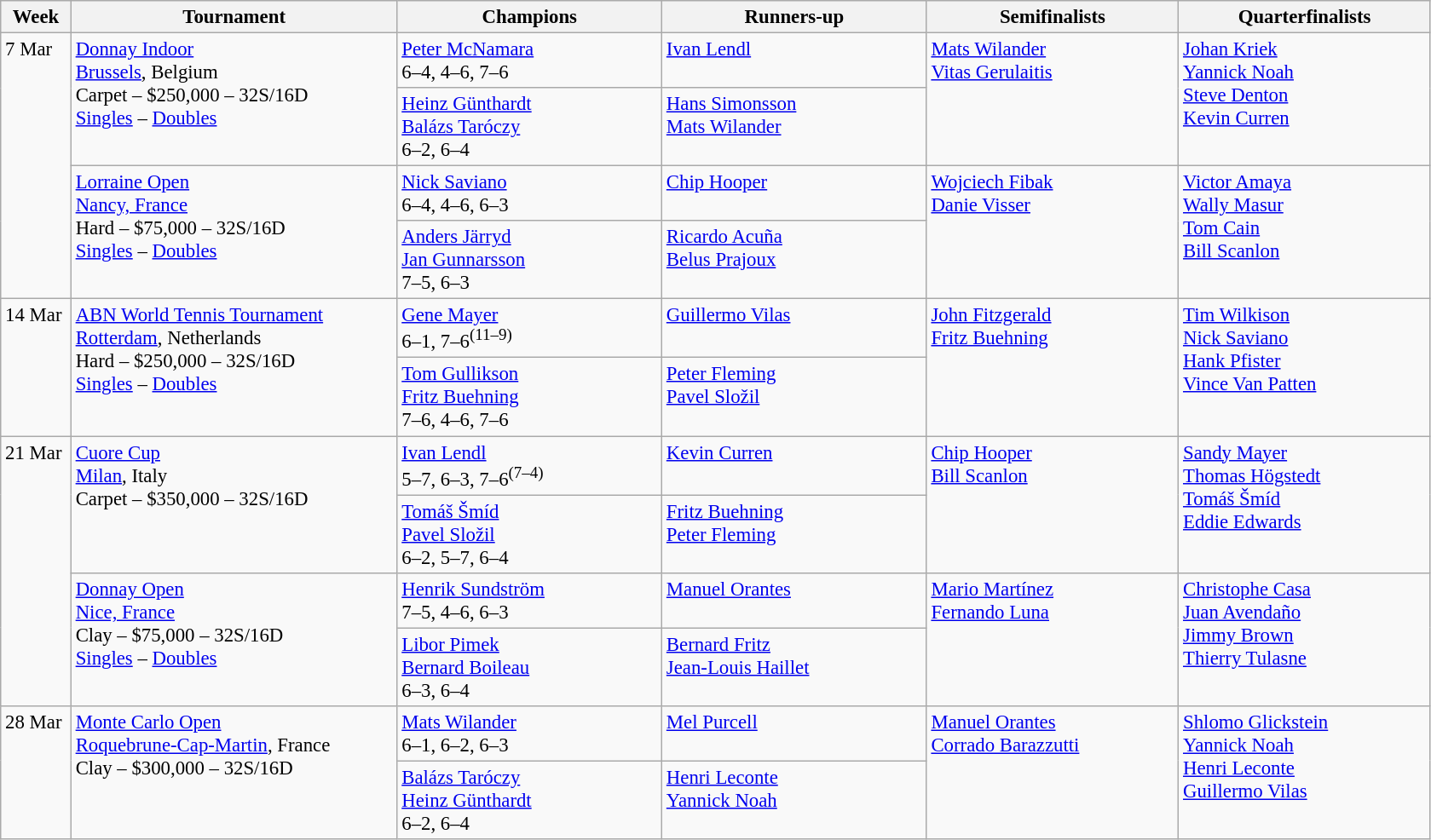<table class="wikitable" style="font-size:95%;">
<tr>
<th style="width:48px;">Week</th>
<th style="width:248px;">Tournament</th>
<th style="width:200px;">Champions</th>
<th style="width:200px;">Runners-up</th>
<th style="width:190px;">Semifinalists</th>
<th style="width:190px;">Quarterfinalists</th>
</tr>
<tr valign=top>
<td rowspan=4>7 Mar</td>
<td rowspan=2><a href='#'>Donnay Indoor</a> <br> <a href='#'>Brussels</a>, Belgium <br> Carpet – $250,000 – 32S/16D <br> <a href='#'>Singles</a> – <a href='#'>Doubles</a></td>
<td> <a href='#'>Peter McNamara</a> <br> 6–4, 4–6, 7–6</td>
<td> <a href='#'>Ivan Lendl</a></td>
<td rowspan=2> <a href='#'>Mats Wilander</a> <br>  <a href='#'>Vitas Gerulaitis</a></td>
<td rowspan=2> <a href='#'>Johan Kriek</a> <br>  <a href='#'>Yannick Noah</a> <br>  <a href='#'>Steve Denton</a> <br>  <a href='#'>Kevin Curren</a></td>
</tr>
<tr valign=top>
<td> <a href='#'>Heinz Günthardt</a> <br>  <a href='#'>Balázs Taróczy</a> <br> 6–2, 6–4</td>
<td> <a href='#'>Hans Simonsson</a> <br>  <a href='#'>Mats Wilander</a></td>
</tr>
<tr valign=top>
<td rowspan=2><a href='#'>Lorraine Open</a> <br> <a href='#'>Nancy, France</a> <br> Hard – $75,000 – 32S/16D <br> <a href='#'>Singles</a> – <a href='#'>Doubles</a></td>
<td> <a href='#'>Nick Saviano</a> <br> 6–4, 4–6, 6–3</td>
<td> <a href='#'>Chip Hooper</a></td>
<td rowspan=2> <a href='#'>Wojciech Fibak</a> <br>  <a href='#'>Danie Visser</a></td>
<td rowspan=2> <a href='#'>Victor Amaya</a> <br>  <a href='#'>Wally Masur</a> <br>  <a href='#'>Tom Cain</a> <br>  <a href='#'>Bill Scanlon</a></td>
</tr>
<tr valign=top>
<td> <a href='#'>Anders Järryd</a> <br>  <a href='#'>Jan Gunnarsson</a> <br> 7–5, 6–3</td>
<td> <a href='#'>Ricardo Acuña</a> <br>  <a href='#'>Belus Prajoux</a></td>
</tr>
<tr valign=top>
<td rowspan=2>14 Mar</td>
<td rowspan=2><a href='#'>ABN World Tennis Tournament</a> <br> <a href='#'>Rotterdam</a>, Netherlands <br> Hard – $250,000 – 32S/16D <br> <a href='#'>Singles</a> – <a href='#'>Doubles</a></td>
<td> <a href='#'>Gene Mayer</a> <br> 6–1, 7–6<sup>(11–9)</sup></td>
<td> <a href='#'>Guillermo Vilas</a></td>
<td rowspan=2> <a href='#'>John Fitzgerald</a> <br>  <a href='#'>Fritz Buehning</a></td>
<td rowspan=2> <a href='#'>Tim Wilkison</a> <br>  <a href='#'>Nick Saviano</a> <br>  <a href='#'>Hank Pfister</a> <br>  <a href='#'>Vince Van Patten</a></td>
</tr>
<tr valign=top>
<td> <a href='#'>Tom Gullikson</a> <br>  <a href='#'>Fritz Buehning</a> <br> 7–6, 4–6, 7–6</td>
<td> <a href='#'>Peter Fleming</a> <br>  <a href='#'>Pavel Složil</a></td>
</tr>
<tr valign=top>
<td rowspan=4>21 Mar</td>
<td rowspan=2><a href='#'>Cuore Cup</a> <br> <a href='#'>Milan</a>, Italy <br> Carpet – $350,000 – 32S/16D</td>
<td> <a href='#'>Ivan Lendl</a> <br> 5–7, 6–3, 7–6<sup>(7–4)</sup></td>
<td> <a href='#'>Kevin Curren</a></td>
<td rowspan=2> <a href='#'>Chip Hooper</a> <br>  <a href='#'>Bill Scanlon</a></td>
<td rowspan=2> <a href='#'>Sandy Mayer</a> <br>  <a href='#'>Thomas Högstedt</a> <br>  <a href='#'>Tomáš Šmíd</a> <br>  <a href='#'>Eddie Edwards</a></td>
</tr>
<tr valign=top>
<td> <a href='#'>Tomáš Šmíd</a> <br>  <a href='#'>Pavel Složil</a> <br> 6–2, 5–7, 6–4</td>
<td> <a href='#'>Fritz Buehning</a> <br>  <a href='#'>Peter Fleming</a></td>
</tr>
<tr valign=top>
<td rowspan=2><a href='#'>Donnay Open</a> <br> <a href='#'>Nice, France</a> <br> Clay – $75,000 – 32S/16D <br> <a href='#'>Singles</a> – <a href='#'>Doubles</a></td>
<td> <a href='#'>Henrik Sundström</a> <br> 7–5, 4–6, 6–3</td>
<td> <a href='#'>Manuel Orantes</a></td>
<td rowspan=2> <a href='#'>Mario Martínez</a> <br>  <a href='#'>Fernando Luna</a></td>
<td rowspan=2> <a href='#'>Christophe Casa</a> <br>  <a href='#'>Juan Avendaño</a> <br>  <a href='#'>Jimmy Brown</a> <br>  <a href='#'>Thierry Tulasne</a></td>
</tr>
<tr valign=top>
<td> <a href='#'>Libor Pimek</a> <br>  <a href='#'>Bernard Boileau</a> <br> 6–3, 6–4</td>
<td> <a href='#'>Bernard Fritz</a> <br>  <a href='#'>Jean-Louis Haillet</a></td>
</tr>
<tr valign=top>
<td rowspan=2>28 Mar</td>
<td rowspan=2><a href='#'>Monte Carlo Open</a> <br> <a href='#'>Roquebrune-Cap-Martin</a>, France <br> Clay – $300,000 – 32S/16D</td>
<td> <a href='#'>Mats Wilander</a> <br> 6–1, 6–2, 6–3</td>
<td> <a href='#'>Mel Purcell</a></td>
<td rowspan=2> <a href='#'>Manuel Orantes</a> <br>  <a href='#'>Corrado Barazzutti</a></td>
<td rowspan=2> <a href='#'>Shlomo Glickstein</a> <br>  <a href='#'>Yannick Noah</a> <br>  <a href='#'>Henri Leconte</a> <br>  <a href='#'>Guillermo Vilas</a></td>
</tr>
<tr valign=top>
<td> <a href='#'>Balázs Taróczy</a> <br>  <a href='#'>Heinz Günthardt</a> <br> 6–2, 6–4</td>
<td> <a href='#'>Henri Leconte</a> <br>  <a href='#'>Yannick Noah</a></td>
</tr>
</table>
